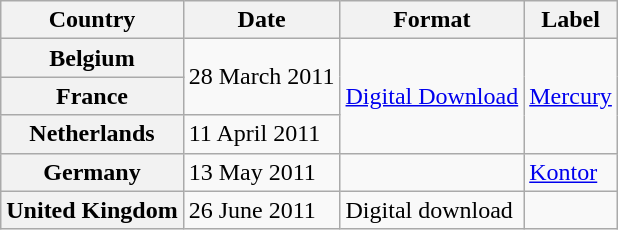<table class="wikitable plainrowheaders">
<tr>
<th scope="col">Country</th>
<th scope="col">Date</th>
<th scope="col">Format</th>
<th scope="col">Label</th>
</tr>
<tr>
<th scope="row">Belgium</th>
<td rowspan="2">28 March 2011</td>
<td rowspan="3"><a href='#'>Digital Download</a></td>
<td rowspan="3"><a href='#'>Mercury</a></td>
</tr>
<tr>
<th scope="row">France</th>
</tr>
<tr>
<th scope="row">Netherlands</th>
<td>11 April 2011</td>
</tr>
<tr>
<th scope="row">Germany</th>
<td>13 May 2011</td>
<td></td>
<td><a href='#'>Kontor</a></td>
</tr>
<tr>
<th scope="row">United Kingdom</th>
<td>26 June 2011</td>
<td>Digital download</td>
<td></td>
</tr>
</table>
